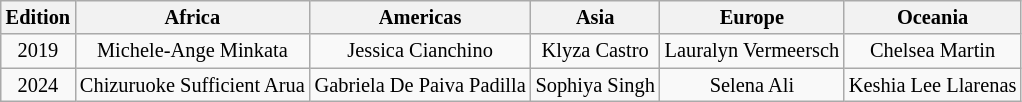<table class="wikitable sortable" style="font-size: 85%; text-align:center;">
<tr>
<th>Edition</th>
<th>Africa</th>
<th>Americas</th>
<th>Asia</th>
<th>Europe</th>
<th>Oceania</th>
</tr>
<tr>
<td>2019</td>
<td>Michele-Ange Minkata<br></td>
<td>Jessica Cianchino<br></td>
<td>Klyza Castro<br></td>
<td>Lauralyn Vermeersch<br></td>
<td>Chelsea Martin<br></td>
</tr>
<tr>
<td>2024</td>
<td>Chizuruoke Sufficient Arua<br></td>
<td>Gabriela De Paiva Padilla<br></td>
<td>Sophiya Singh<br></td>
<td>Selena Ali <br></td>
<td>Keshia Lee Llarenas<br></td>
</tr>
</table>
